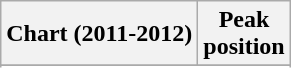<table class="wikitable">
<tr>
<th>Chart (2011-2012)</th>
<th>Peak<br>position</th>
</tr>
<tr>
</tr>
<tr>
</tr>
</table>
